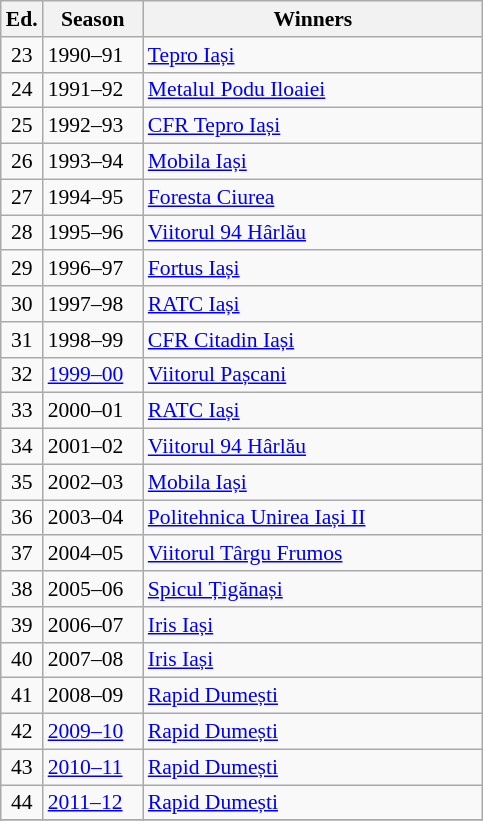<table class="wikitable" style="font-size:90%">
<tr>
<th><abbr>Ed.</abbr></th>
<th width="60">Season</th>
<th width="220">Winners</th>
</tr>
<tr>
<td align=center>23</td>
<td>1990–91</td>
<td><a href='#'>Tepro Iași</a></td>
</tr>
<tr>
<td align=center>24</td>
<td>1991–92</td>
<td><a href='#'>Metalul Podu Iloaiei</a></td>
</tr>
<tr>
<td align=center>25</td>
<td>1992–93</td>
<td><a href='#'>CFR Tepro Iași</a></td>
</tr>
<tr>
<td align=center>26</td>
<td>1993–94</td>
<td><a href='#'>Mobila Iași</a></td>
</tr>
<tr>
<td align=center>27</td>
<td>1994–95</td>
<td><a href='#'>Foresta Ciurea</a></td>
</tr>
<tr>
<td align=center>28</td>
<td>1995–96</td>
<td><a href='#'>Viitorul 94 Hârlău</a></td>
</tr>
<tr>
<td align=center>29</td>
<td>1996–97</td>
<td><a href='#'>Fortus Iași</a></td>
</tr>
<tr>
<td align=center>30</td>
<td>1997–98</td>
<td><a href='#'>RATC Iași</a></td>
</tr>
<tr>
<td align=center>31</td>
<td>1998–99</td>
<td><a href='#'>CFR Citadin Iași</a></td>
</tr>
<tr>
<td align=center>32</td>
<td><a href='#'>1999–00</a></td>
<td><a href='#'>Viitorul Pașcani</a></td>
</tr>
<tr>
<td align=center>33</td>
<td>2000–01</td>
<td><a href='#'>RATC Iași</a></td>
</tr>
<tr>
<td align=center>34</td>
<td>2001–02</td>
<td><a href='#'>Viitorul 94 Hârlău</a></td>
</tr>
<tr>
<td align=center>35</td>
<td>2002–03</td>
<td><a href='#'>Mobila Iași</a></td>
</tr>
<tr>
<td align=center>36</td>
<td>2003–04</td>
<td><a href='#'>Politehnica Unirea Iași II</a></td>
</tr>
<tr>
<td align=center>37</td>
<td>2004–05</td>
<td><a href='#'>Viitorul Târgu Frumos</a></td>
</tr>
<tr>
<td align=center>38</td>
<td>2005–06</td>
<td><a href='#'>Spicul Țigănași</a></td>
</tr>
<tr>
<td align=center>39</td>
<td>2006–07</td>
<td><a href='#'>Iris Iași</a></td>
</tr>
<tr>
<td align=center>40</td>
<td>2007–08</td>
<td><a href='#'>Iris Iași</a></td>
</tr>
<tr>
<td align=center>41</td>
<td>2008–09</td>
<td><a href='#'>Rapid Dumești</a></td>
</tr>
<tr>
<td align=center>42</td>
<td><a href='#'>2009–10</a></td>
<td><a href='#'>Rapid Dumești</a></td>
</tr>
<tr>
<td align=center>43</td>
<td><a href='#'>2010–11</a></td>
<td><a href='#'>Rapid Dumești</a></td>
</tr>
<tr>
<td align=center>44</td>
<td><a href='#'>2011–12</a></td>
<td><a href='#'>Rapid Dumești</a></td>
</tr>
<tr>
</tr>
</table>
